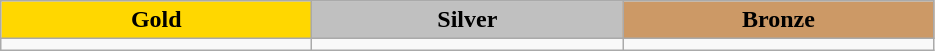<table class="wikitable" style="text-align:left">
<tr align="center">
<td width=200 bgcolor=gold><strong>Gold</strong></td>
<td width=200 bgcolor=silver><strong>Silver</strong></td>
<td width=200 bgcolor=CC9966><strong>Bronze</strong></td>
</tr>
<tr>
<td></td>
<td></td>
<td></td>
</tr>
</table>
